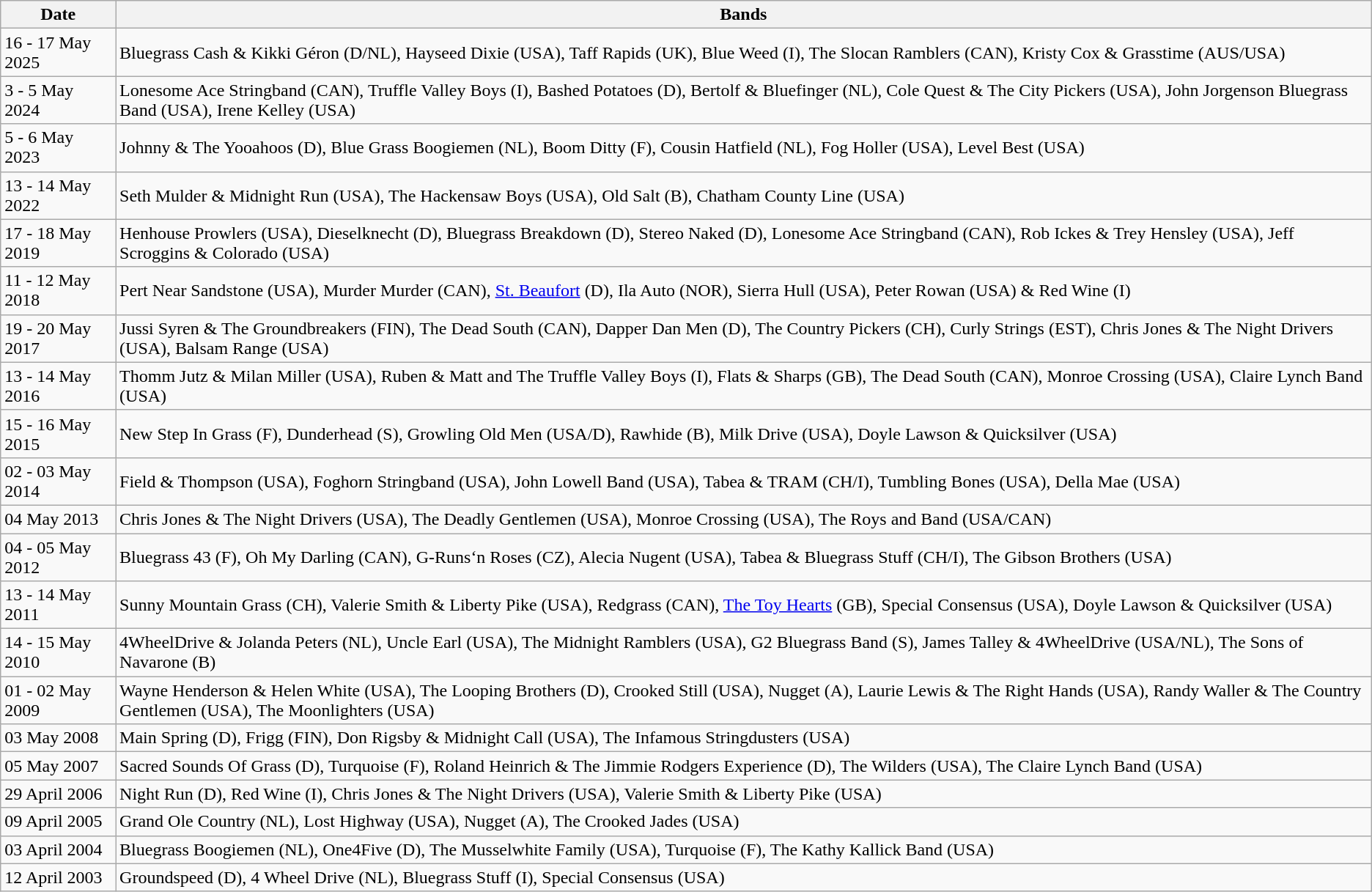<table class="wikitable">
<tr>
<th>Date</th>
<th>Bands</th>
</tr>
<tr>
<td>16 - 17 May 2025</td>
<td>Bluegrass Cash & Kikki Géron (D/NL), Hayseed Dixie (USA), Taff Rapids (UK), Blue Weed (I), The Slocan Ramblers (CAN), Kristy Cox & Grasstime (AUS/USA)</td>
</tr>
<tr>
<td>3 - 5 May 2024</td>
<td>Lonesome Ace Stringband (CAN), Truffle Valley Boys (I), Bashed Potatoes (D), Bertolf & Bluefinger (NL), Cole Quest & The City Pickers (USA), John Jorgenson Bluegrass Band (USA), Irene Kelley (USA)</td>
</tr>
<tr>
<td>5 - 6 May 2023</td>
<td>Johnny & The Yooahoos (D), Blue Grass Boogiemen (NL), Boom Ditty (F), Cousin Hatfield (NL), Fog Holler (USA), Level Best (USA)</td>
</tr>
<tr>
<td>13 - 14 May 2022</td>
<td>Seth Mulder & Midnight Run (USA), The Hackensaw Boys (USA), Old Salt (B), Chatham County Line (USA)</td>
</tr>
<tr>
<td>17 - 18 May 2019</td>
<td>Henhouse Prowlers (USA), Dieselknecht (D), Bluegrass Breakdown (D), Stereo Naked (D), Lonesome Ace Stringband (CAN), Rob Ickes & Trey Hensley (USA), Jeff Scroggins & Colorado (USA)</td>
</tr>
<tr>
<td>11 - 12 May 2018</td>
<td>Pert Near Sandstone (USA), Murder Murder (CAN), <a href='#'>St. Beaufort</a> (D), Ila Auto (NOR), Sierra Hull (USA), Peter Rowan (USA) & Red Wine (I)</td>
</tr>
<tr>
<td>19 - 20 May 2017</td>
<td>Jussi Syren & The Groundbreakers (FIN), The Dead South (CAN), Dapper Dan Men (D), The Country Pickers (CH), Curly Strings (EST), Chris Jones & The Night Drivers (USA), Balsam Range (USA)</td>
</tr>
<tr>
<td>13 - 14 May 2016</td>
<td>Thomm Jutz & Milan Miller (USA), Ruben & Matt and The Truffle Valley Boys (I), Flats & Sharps (GB), The Dead South (CAN), Monroe Crossing (USA), Claire Lynch Band (USA)</td>
</tr>
<tr>
<td>15 - 16 May 2015</td>
<td>New Step In Grass (F), Dunderhead (S), Growling Old Men (USA/D), Rawhide (B), Milk Drive (USA), Doyle Lawson & Quicksilver (USA)</td>
</tr>
<tr>
<td>02 - 03 May 2014</td>
<td>Field & Thompson (USA), Foghorn Stringband (USA), John Lowell Band (USA), Tabea & TRAM (CH/I), Tumbling Bones (USA), Della Mae (USA)</td>
</tr>
<tr>
<td>04 May 2013</td>
<td>Chris Jones & The Night Drivers (USA), The Deadly Gentlemen (USA), Monroe Crossing (USA), The Roys and Band (USA/CAN)</td>
</tr>
<tr>
<td>04 - 05 May 2012</td>
<td>Bluegrass 43 (F), Oh My Darling (CAN), G-Runs‘n Roses (CZ), Alecia Nugent (USA), Tabea & Bluegrass Stuff (CH/I), The Gibson Brothers (USA)</td>
</tr>
<tr>
<td>13 - 14 May 2011</td>
<td>Sunny Mountain Grass (CH), Valerie Smith & Liberty Pike (USA), Redgrass (CAN), <a href='#'>The Toy Hearts</a> (GB), Special Consensus (USA), Doyle Lawson & Quicksilver (USA)</td>
</tr>
<tr>
<td>14 - 15 May 2010</td>
<td>4WheelDrive & Jolanda Peters (NL), Uncle Earl (USA), The Midnight Ramblers (USA), G2 Bluegrass Band (S), James Talley & 4WheelDrive (USA/NL), The Sons of Navarone (B)</td>
</tr>
<tr>
<td>01 - 02 May 2009</td>
<td>Wayne Henderson & Helen White (USA), The Looping Brothers (D), Crooked Still (USA), Nugget (A), Laurie Lewis & The Right Hands (USA), Randy Waller & The Country Gentlemen (USA), The Moonlighters (USA)</td>
</tr>
<tr>
<td>03 May 2008</td>
<td>Main Spring (D), Frigg (FIN), Don Rigsby & Midnight Call (USA), The Infamous Stringdusters (USA)</td>
</tr>
<tr>
<td>05 May 2007</td>
<td>Sacred Sounds Of Grass (D), Turquoise (F), Roland Heinrich & The Jimmie Rodgers Experience (D), The Wilders (USA), The Claire Lynch Band (USA)</td>
</tr>
<tr>
<td>29 April 2006</td>
<td>Night Run (D), Red Wine (I), Chris Jones & The Night Drivers (USA), Valerie Smith & Liberty Pike (USA)</td>
</tr>
<tr>
<td>09 April 2005</td>
<td>Grand Ole Country (NL), Lost Highway (USA), Nugget (A), The Crooked Jades (USA)</td>
</tr>
<tr>
<td>03 April 2004</td>
<td>Bluegrass Boogiemen (NL), One4Five (D), The Musselwhite Family (USA), Turquoise (F), The Kathy Kallick Band (USA)</td>
</tr>
<tr>
<td>12 April 2003</td>
<td>Groundspeed (D), 4 Wheel Drive (NL), Bluegrass Stuff (I), Special Consensus (USA)</td>
</tr>
</table>
